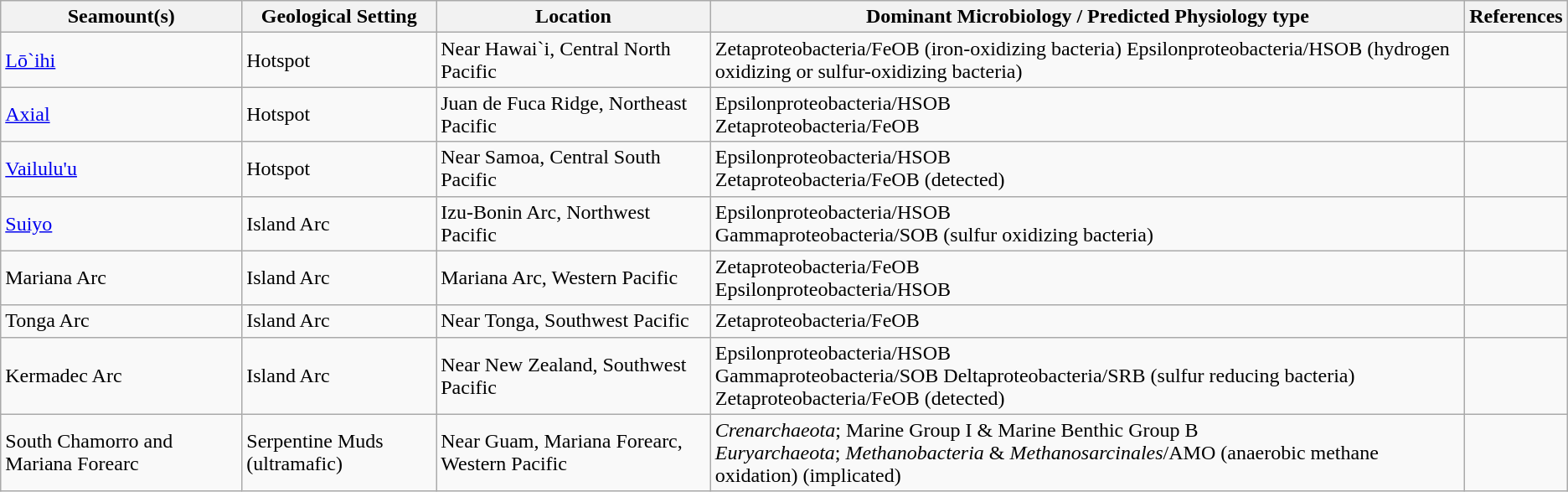<table class="wikitable">
<tr>
<th>Seamount(s)</th>
<th>Geological Setting</th>
<th>Location</th>
<th>Dominant Microbiology / Predicted Physiology type</th>
<th>References</th>
</tr>
<tr>
<td><a href='#'>Lō`ihi</a></td>
<td>Hotspot</td>
<td>Near Hawai`i, Central North Pacific</td>
<td>Zetaproteobacteria/FeOB (iron-oxidizing bacteria) Epsilonproteobacteria/HSOB (hydrogen oxidizing or sulfur-oxidizing bacteria)</td>
<td></td>
</tr>
<tr>
<td><a href='#'>Axial</a></td>
<td>Hotspot</td>
<td>Juan de Fuca Ridge, Northeast Pacific</td>
<td>Epsilonproteobacteria/HSOB<br>Zetaproteobacteria/FeOB</td>
<td></td>
</tr>
<tr>
<td><a href='#'>Vailulu'u</a></td>
<td>Hotspot</td>
<td>Near Samoa, Central South Pacific</td>
<td>Epsilonproteobacteria/HSOB<br>Zetaproteobacteria/FeOB (detected)</td>
<td></td>
</tr>
<tr>
<td><a href='#'>Suiyo</a></td>
<td>Island Arc</td>
<td>Izu-Bonin Arc, Northwest Pacific</td>
<td>Epsilonproteobacteria/HSOB<br>Gammaproteobacteria/SOB (sulfur oxidizing bacteria)</td>
<td></td>
</tr>
<tr>
<td>Mariana Arc</td>
<td>Island Arc</td>
<td>Mariana Arc, Western Pacific</td>
<td>Zetaproteobacteria/FeOB<br>Epsilonproteobacteria/HSOB</td>
<td></td>
</tr>
<tr>
<td>Tonga Arc</td>
<td>Island Arc</td>
<td>Near Tonga, Southwest Pacific</td>
<td>Zetaproteobacteria/FeOB</td>
<td></td>
</tr>
<tr>
<td>Kermadec Arc</td>
<td>Island Arc</td>
<td>Near New Zealand, Southwest Pacific</td>
<td>Epsilonproteobacteria/HSOB<br>Gammaproteobacteria/SOB
Deltaproteobacteria/SRB (sulfur reducing bacteria)
Zetaproteobacteria/FeOB (detected)</td>
<td></td>
</tr>
<tr>
<td>South Chamorro and Mariana Forearc</td>
<td>Serpentine Muds (ultramafic)</td>
<td>Near Guam, Mariana Forearc, Western Pacific</td>
<td><em>Crenarchaeota</em>; Marine Group I & Marine Benthic Group B<br><em>Euryarchaeota</em>; <em>Methanobacteria</em> & <em>Methanosarcinales</em>/AMO (anaerobic methane oxidation) (implicated)</td>
<td></td>
</tr>
</table>
